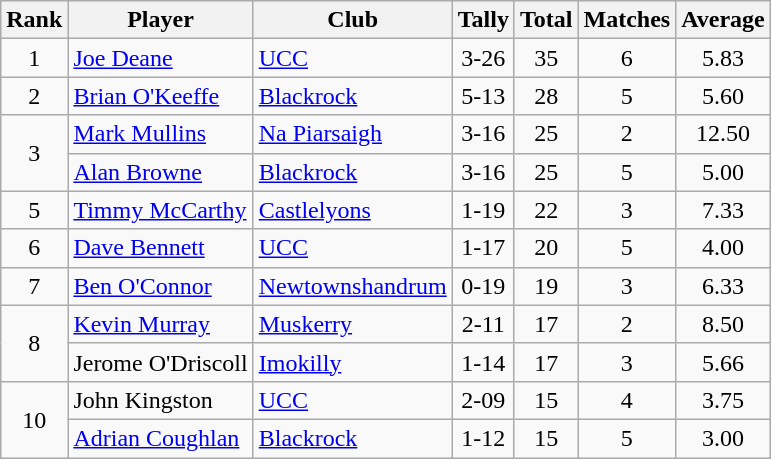<table class="wikitable">
<tr>
<th>Rank</th>
<th>Player</th>
<th>Club</th>
<th>Tally</th>
<th>Total</th>
<th>Matches</th>
<th>Average</th>
</tr>
<tr>
<td rowspan=1 align=center>1</td>
<td><a href='#'>Joe Deane</a></td>
<td><a href='#'>UCC</a></td>
<td align=center>3-26</td>
<td align=center>35</td>
<td align=center>6</td>
<td align=center>5.83</td>
</tr>
<tr>
<td rowspan=1 align=center>2</td>
<td><a href='#'>Brian O'Keeffe</a></td>
<td><a href='#'>Blackrock</a></td>
<td align=center>5-13</td>
<td align=center>28</td>
<td align=center>5</td>
<td align=center>5.60</td>
</tr>
<tr>
<td rowspan=2 align=center>3</td>
<td><a href='#'>Mark Mullins</a></td>
<td><a href='#'>Na Piarsaigh</a></td>
<td align=center>3-16</td>
<td align=center>25</td>
<td align=center>2</td>
<td align=center>12.50</td>
</tr>
<tr>
<td><a href='#'>Alan Browne</a></td>
<td><a href='#'>Blackrock</a></td>
<td align=center>3-16</td>
<td align=center>25</td>
<td align=center>5</td>
<td align=center>5.00</td>
</tr>
<tr>
<td rowspan=1 align=center>5</td>
<td><a href='#'>Timmy McCarthy</a></td>
<td><a href='#'>Castlelyons</a></td>
<td align=center>1-19</td>
<td align=center>22</td>
<td align=center>3</td>
<td align=center>7.33</td>
</tr>
<tr>
<td rowspan=1 align=center>6</td>
<td><a href='#'>Dave Bennett</a></td>
<td><a href='#'>UCC</a></td>
<td align=center>1-17</td>
<td align=center>20</td>
<td align=center>5</td>
<td align=center>4.00</td>
</tr>
<tr>
<td rowspan=1 align=center>7</td>
<td><a href='#'>Ben O'Connor</a></td>
<td><a href='#'>Newtownshandrum</a></td>
<td align=center>0-19</td>
<td align=center>19</td>
<td align=center>3</td>
<td align=center>6.33</td>
</tr>
<tr>
<td rowspan=2 align=center>8</td>
<td><a href='#'>Kevin Murray</a></td>
<td><a href='#'>Muskerry</a></td>
<td align=center>2-11</td>
<td align=center>17</td>
<td align=center>2</td>
<td align=center>8.50</td>
</tr>
<tr>
<td>Jerome O'Driscoll</td>
<td><a href='#'>Imokilly</a></td>
<td align=center>1-14</td>
<td align=center>17</td>
<td align=center>3</td>
<td align=center>5.66</td>
</tr>
<tr>
<td rowspan=2 align=center>10</td>
<td>John Kingston</td>
<td><a href='#'>UCC</a></td>
<td align=center>2-09</td>
<td align=center>15</td>
<td align=center>4</td>
<td align=center>3.75</td>
</tr>
<tr>
<td><a href='#'>Adrian Coughlan</a></td>
<td><a href='#'>Blackrock</a></td>
<td align=center>1-12</td>
<td align=center>15</td>
<td align=center>5</td>
<td align=center>3.00</td>
</tr>
</table>
